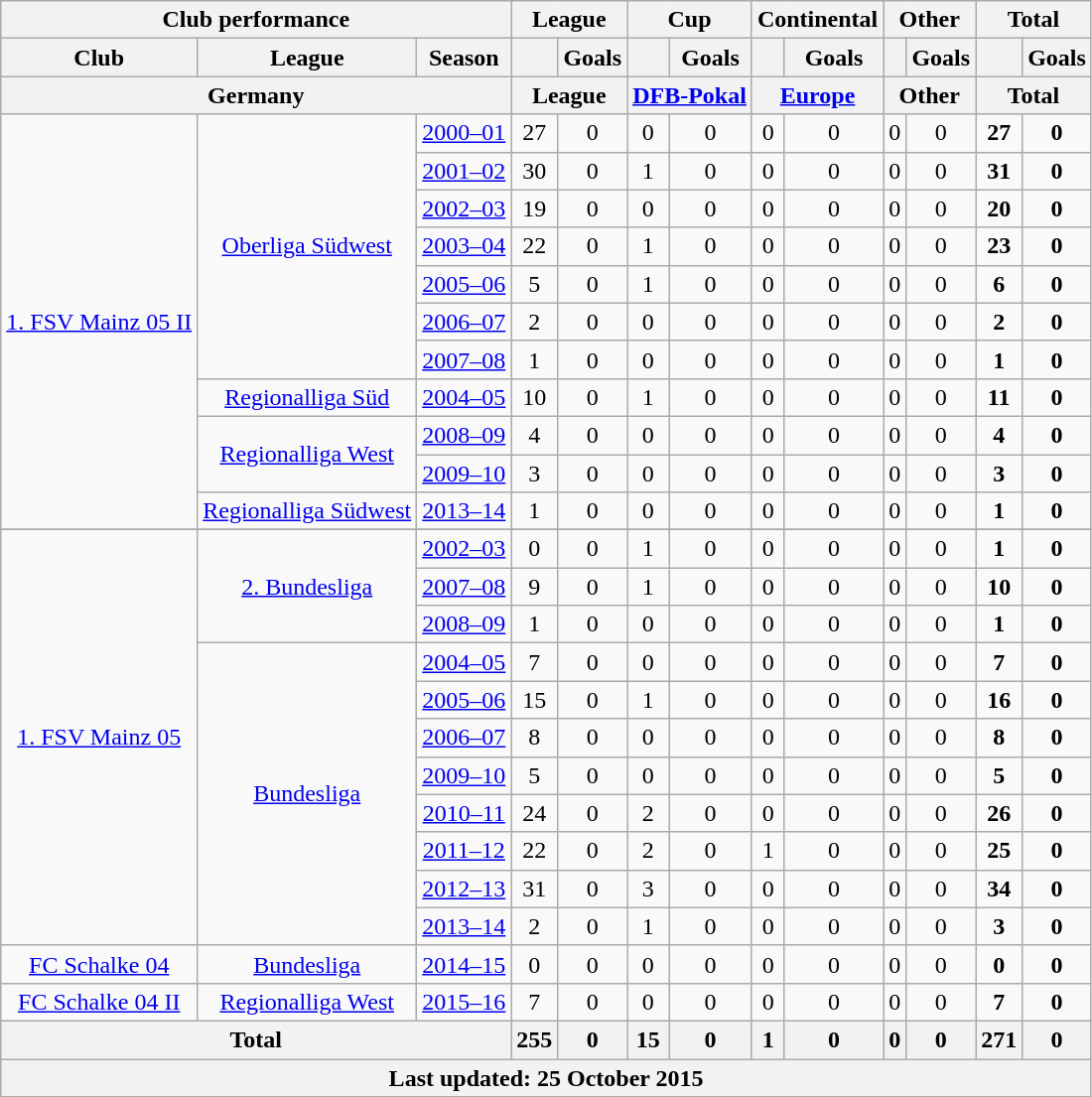<table class="wikitable" Style="text-align: center">
<tr>
<th colspan="3">Club performance</th>
<th colspan="2">League</th>
<th colspan="2">Cup</th>
<th colspan="2">Continental</th>
<th colspan="2">Other</th>
<th colspan="2">Total</th>
</tr>
<tr>
<th>Club</th>
<th>League</th>
<th>Season</th>
<th></th>
<th>Goals</th>
<th></th>
<th>Goals</th>
<th></th>
<th>Goals</th>
<th></th>
<th>Goals</th>
<th></th>
<th>Goals</th>
</tr>
<tr>
<th colspan="3">Germany</th>
<th colspan="2">League</th>
<th colspan="2"><a href='#'>DFB-Pokal</a></th>
<th colspan="2"><a href='#'>Europe</a></th>
<th colspan="2">Other</th>
<th colspan="2">Total</th>
</tr>
<tr>
<td rowspan="11"><a href='#'>1. FSV Mainz 05 II</a></td>
<td rowspan="7"><a href='#'>Oberliga Südwest</a></td>
<td><a href='#'>2000–01</a></td>
<td>27</td>
<td>0</td>
<td>0</td>
<td>0</td>
<td>0</td>
<td>0</td>
<td>0</td>
<td>0</td>
<td><strong>27</strong></td>
<td><strong>0</strong></td>
</tr>
<tr>
<td><a href='#'>2001–02</a></td>
<td>30</td>
<td>0</td>
<td>1</td>
<td>0</td>
<td>0</td>
<td>0</td>
<td>0</td>
<td>0</td>
<td><strong>31</strong></td>
<td><strong>0</strong></td>
</tr>
<tr>
<td><a href='#'>2002–03</a></td>
<td>19</td>
<td>0</td>
<td>0</td>
<td>0</td>
<td>0</td>
<td>0</td>
<td>0</td>
<td>0</td>
<td><strong>20</strong></td>
<td><strong>0</strong></td>
</tr>
<tr>
<td><a href='#'>2003–04</a></td>
<td>22</td>
<td>0</td>
<td>1</td>
<td>0</td>
<td>0</td>
<td>0</td>
<td>0</td>
<td>0</td>
<td><strong>23</strong></td>
<td><strong>0</strong></td>
</tr>
<tr>
<td><a href='#'>2005–06</a></td>
<td>5</td>
<td>0</td>
<td>1</td>
<td>0</td>
<td>0</td>
<td>0</td>
<td>0</td>
<td>0</td>
<td><strong>6</strong></td>
<td><strong>0</strong></td>
</tr>
<tr>
<td><a href='#'>2006–07</a></td>
<td>2</td>
<td>0</td>
<td>0</td>
<td>0</td>
<td>0</td>
<td>0</td>
<td>0</td>
<td>0</td>
<td><strong>2</strong></td>
<td><strong>0</strong></td>
</tr>
<tr>
<td><a href='#'>2007–08</a></td>
<td>1</td>
<td>0</td>
<td>0</td>
<td>0</td>
<td>0</td>
<td>0</td>
<td>0</td>
<td>0</td>
<td><strong>1</strong></td>
<td><strong>0</strong></td>
</tr>
<tr>
<td rowspan="1"><a href='#'>Regionalliga Süd</a></td>
<td><a href='#'>2004–05</a></td>
<td>10</td>
<td>0</td>
<td>1</td>
<td>0</td>
<td>0</td>
<td>0</td>
<td>0</td>
<td>0</td>
<td><strong>11</strong></td>
<td><strong>0</strong></td>
</tr>
<tr>
<td rowspan="2"><a href='#'>Regionalliga West</a></td>
<td><a href='#'>2008–09</a></td>
<td>4</td>
<td>0</td>
<td>0</td>
<td>0</td>
<td>0</td>
<td>0</td>
<td>0</td>
<td>0</td>
<td><strong>4</strong></td>
<td><strong>0</strong></td>
</tr>
<tr>
<td><a href='#'>2009–10</a></td>
<td>3</td>
<td>0</td>
<td>0</td>
<td>0</td>
<td>0</td>
<td>0</td>
<td>0</td>
<td>0</td>
<td><strong>3</strong></td>
<td><strong>0</strong></td>
</tr>
<tr>
<td rowspan="1"><a href='#'>Regionalliga Südwest</a></td>
<td><a href='#'>2013–14</a></td>
<td>1</td>
<td>0</td>
<td>0</td>
<td>0</td>
<td>0</td>
<td>0</td>
<td>0</td>
<td>0</td>
<td><strong>1</strong></td>
<td><strong>0</strong></td>
</tr>
<tr>
</tr>
<tr>
<td rowspan="11"><a href='#'>1. FSV Mainz 05</a></td>
<td rowspan="3"><a href='#'>2. Bundesliga</a></td>
<td><a href='#'>2002–03</a></td>
<td>0</td>
<td>0</td>
<td>1</td>
<td>0</td>
<td>0</td>
<td>0</td>
<td>0</td>
<td>0</td>
<td><strong>1</strong></td>
<td><strong>0</strong></td>
</tr>
<tr>
<td><a href='#'>2007–08</a></td>
<td>9</td>
<td>0</td>
<td>1</td>
<td>0</td>
<td>0</td>
<td>0</td>
<td>0</td>
<td>0</td>
<td><strong>10</strong></td>
<td><strong>0</strong></td>
</tr>
<tr>
<td><a href='#'>2008–09</a></td>
<td>1</td>
<td>0</td>
<td>0</td>
<td>0</td>
<td>0</td>
<td>0</td>
<td>0</td>
<td>0</td>
<td><strong>1</strong></td>
<td><strong>0</strong></td>
</tr>
<tr>
<td rowspan="8"><a href='#'>Bundesliga</a></td>
<td><a href='#'>2004–05</a></td>
<td>7</td>
<td>0</td>
<td>0</td>
<td>0</td>
<td>0</td>
<td>0</td>
<td>0</td>
<td>0</td>
<td><strong>7</strong></td>
<td><strong>0</strong></td>
</tr>
<tr>
<td><a href='#'>2005–06</a></td>
<td>15</td>
<td>0</td>
<td>1</td>
<td>0</td>
<td>0</td>
<td>0</td>
<td>0</td>
<td>0</td>
<td><strong>16</strong></td>
<td><strong>0</strong></td>
</tr>
<tr>
<td><a href='#'>2006–07</a></td>
<td>8</td>
<td>0</td>
<td>0</td>
<td>0</td>
<td>0</td>
<td>0</td>
<td>0</td>
<td>0</td>
<td><strong>8</strong></td>
<td><strong>0</strong></td>
</tr>
<tr>
<td><a href='#'>2009–10</a></td>
<td>5</td>
<td>0</td>
<td>0</td>
<td>0</td>
<td>0</td>
<td>0</td>
<td>0</td>
<td>0</td>
<td><strong>5</strong></td>
<td><strong>0</strong></td>
</tr>
<tr>
<td><a href='#'>2010–11</a></td>
<td>24</td>
<td>0</td>
<td>2</td>
<td>0</td>
<td>0</td>
<td>0</td>
<td>0</td>
<td>0</td>
<td><strong>26</strong></td>
<td><strong>0</strong></td>
</tr>
<tr>
<td><a href='#'>2011–12</a></td>
<td>22</td>
<td>0</td>
<td>2</td>
<td>0</td>
<td>1</td>
<td>0</td>
<td>0</td>
<td>0</td>
<td><strong>25</strong></td>
<td><strong>0</strong></td>
</tr>
<tr>
<td><a href='#'>2012–13</a></td>
<td>31</td>
<td>0</td>
<td>3</td>
<td>0</td>
<td>0</td>
<td>0</td>
<td>0</td>
<td>0</td>
<td><strong>34</strong></td>
<td><strong>0</strong></td>
</tr>
<tr>
<td><a href='#'>2013–14</a></td>
<td>2</td>
<td>0</td>
<td>1</td>
<td>0</td>
<td>0</td>
<td>0</td>
<td>0</td>
<td>0</td>
<td><strong>3</strong></td>
<td><strong>0</strong></td>
</tr>
<tr>
<td rowspan="1"><a href='#'>FC Schalke 04</a></td>
<td rowspan="1"><a href='#'>Bundesliga</a></td>
<td><a href='#'>2014–15</a></td>
<td>0</td>
<td>0</td>
<td>0</td>
<td>0</td>
<td>0</td>
<td>0</td>
<td>0</td>
<td>0</td>
<td><strong>0</strong></td>
<td><strong>0</strong></td>
</tr>
<tr>
<td rowspan="1"><a href='#'>FC Schalke 04 II</a></td>
<td rowspan="1"><a href='#'>Regionalliga West</a></td>
<td><a href='#'>2015–16</a></td>
<td>7</td>
<td>0</td>
<td>0</td>
<td>0</td>
<td>0</td>
<td>0</td>
<td>0</td>
<td>0</td>
<td><strong>7</strong></td>
<td><strong>0</strong></td>
</tr>
<tr>
<th colspan="3">Total</th>
<th>255</th>
<th>0</th>
<th>15</th>
<th>0</th>
<th>1</th>
<th>0</th>
<th>0</th>
<th>0</th>
<th>271</th>
<th>0</th>
</tr>
<tr>
<th colspan="14">Last updated: 25 October 2015</th>
</tr>
</table>
